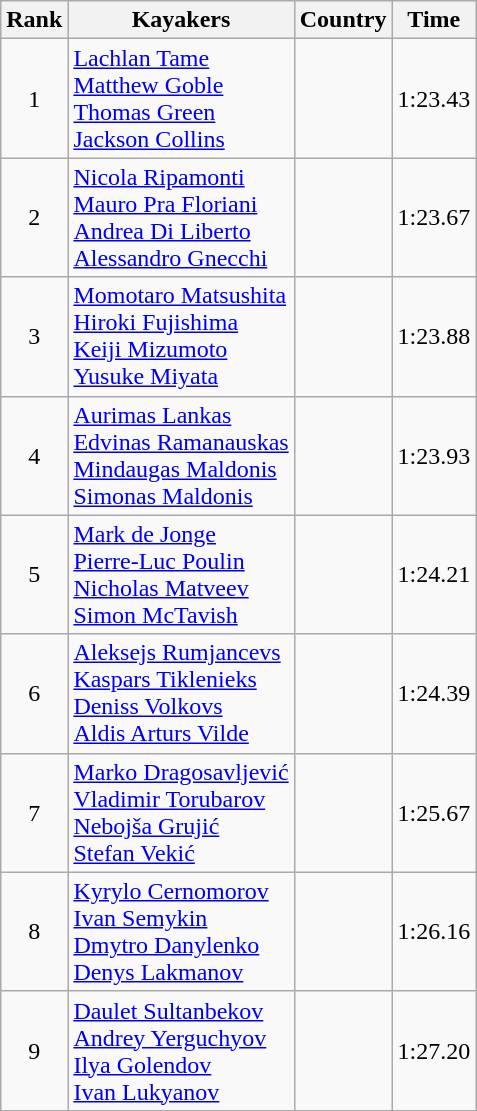<table class="wikitable" style="text-align:center">
<tr>
<th>Rank</th>
<th>Kayakers</th>
<th>Country</th>
<th>Time</th>
</tr>
<tr>
<td>1</td>
<td align="left"><a href='#'>Lachlan Tame</a><br><a href='#'>Matthew Goble</a><br><a href='#'>Thomas Green</a><br><a href='#'>Jackson Collins</a></td>
<td align="left"></td>
<td>1:23.43</td>
</tr>
<tr>
<td>2</td>
<td align="left"><a href='#'>Nicola Ripamonti</a><br><a href='#'>Mauro Pra Floriani</a><br><a href='#'>Andrea Di Liberto</a><br><a href='#'>Alessandro Gnecchi</a></td>
<td align="left"></td>
<td>1:23.67</td>
</tr>
<tr>
<td>3</td>
<td align="left"><a href='#'>Momotaro Matsushita</a><br><a href='#'>Hiroki Fujishima</a><br><a href='#'>Keiji Mizumoto</a><br><a href='#'>Yusuke Miyata</a></td>
<td align="left"></td>
<td>1:23.88</td>
</tr>
<tr>
<td>4</td>
<td align="left"><a href='#'>Aurimas Lankas</a><br><a href='#'>Edvinas Ramanauskas</a><br><a href='#'>Mindaugas Maldonis</a><br><a href='#'>Simonas Maldonis</a></td>
<td align="left"></td>
<td>1:23.93</td>
</tr>
<tr>
<td>5</td>
<td align="left"><a href='#'>Mark de Jonge</a><br><a href='#'>Pierre-Luc Poulin</a><br><a href='#'>Nicholas Matveev</a><br><a href='#'>Simon McTavish</a></td>
<td align="left"></td>
<td>1:24.21</td>
</tr>
<tr>
<td>6</td>
<td align="left"><a href='#'>Aleksejs Rumjancevs</a><br><a href='#'>Kaspars Tiklenieks</a><br><a href='#'>Deniss Volkovs</a><br><a href='#'>Aldis Arturs Vilde</a></td>
<td align="left"></td>
<td>1:24.39</td>
</tr>
<tr>
<td>7</td>
<td align="left"><a href='#'>Marko Dragosavljević</a><br><a href='#'>Vladimir Torubarov</a><br><a href='#'>Nebojša Grujić</a><br><a href='#'>Stefan Vekić</a></td>
<td align="left"></td>
<td>1:25.67</td>
</tr>
<tr>
<td>8</td>
<td align="left"><a href='#'>Kyrylo Cernomorov</a><br><a href='#'>Ivan Semykin</a><br><a href='#'>Dmytro Danylenko</a><br><a href='#'>Denys Lakmanov</a></td>
<td align="left"></td>
<td>1:26.16</td>
</tr>
<tr>
<td>9</td>
<td align="left"><a href='#'>Daulet Sultanbekov</a><br><a href='#'>Andrey Yerguchyov</a><br><a href='#'>Ilya Golendov</a><br><a href='#'>Ivan Lukyanov</a></td>
<td align="left"></td>
<td>1:27.20</td>
</tr>
</table>
